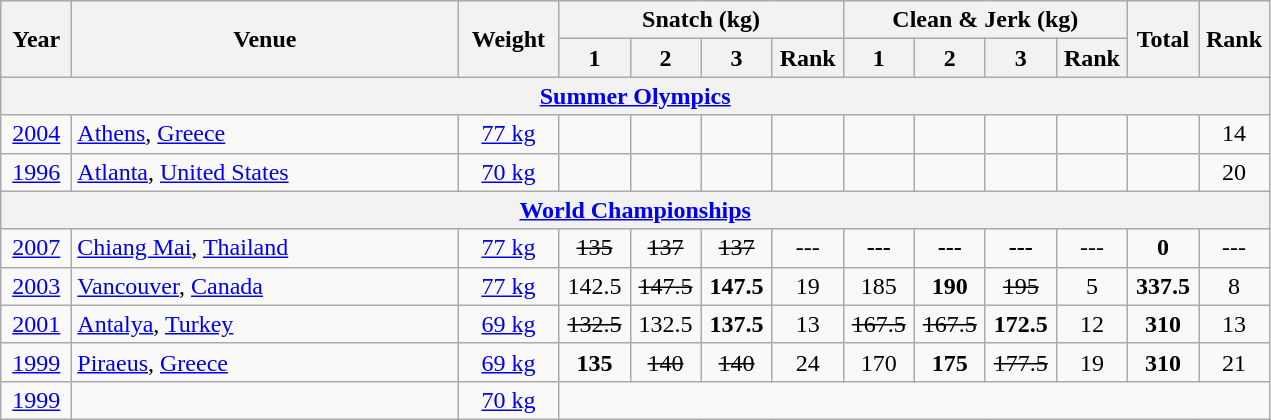<table class = "wikitable" style="text-align:center;">
<tr>
<th rowspan=2 width=40>Year</th>
<th rowspan=2 width=250>Venue</th>
<th rowspan=2 width=60>Weight</th>
<th colspan=4>Snatch (kg)</th>
<th colspan=4>Clean & Jerk (kg)</th>
<th rowspan=2 width=40>Total</th>
<th rowspan=2 width=40>Rank</th>
</tr>
<tr>
<th width=40>1</th>
<th width=40>2</th>
<th width=40>3</th>
<th width=40>Rank</th>
<th width=40>1</th>
<th width=40>2</th>
<th width=40>3</th>
<th width=40>Rank</th>
</tr>
<tr>
<th colspan=13><a href='#'>Summer Olympics</a></th>
</tr>
<tr>
<td><a href='#'>2004</a></td>
<td align=left> <a href='#'>Athens</a>, <a href='#'>Greece</a></td>
<td><a href='#'>77 kg</a></td>
<td></td>
<td></td>
<td></td>
<td></td>
<td></td>
<td></td>
<td></td>
<td></td>
<td></td>
<td>14</td>
</tr>
<tr>
<td><a href='#'>1996</a></td>
<td align=left> <a href='#'>Atlanta</a>, <a href='#'>United States</a></td>
<td><a href='#'>70 kg</a></td>
<td></td>
<td></td>
<td></td>
<td></td>
<td></td>
<td></td>
<td></td>
<td></td>
<td></td>
<td>20</td>
</tr>
<tr>
<th colspan=13><a href='#'>World Championships</a></th>
</tr>
<tr>
<td><a href='#'>2007</a></td>
<td align=left> <a href='#'>Chiang Mai</a>, <a href='#'>Thailand</a></td>
<td><a href='#'>77 kg</a></td>
<td><s>135</s></td>
<td><s>137</s></td>
<td><s>137</s></td>
<td>---</td>
<td><strong>---</strong></td>
<td><strong>---</strong></td>
<td><strong>---</strong></td>
<td>---</td>
<td><strong>0</strong></td>
<td>---</td>
</tr>
<tr>
<td><a href='#'>2003</a></td>
<td align=left> <a href='#'>Vancouver</a>, <a href='#'>Canada</a></td>
<td><a href='#'>77 kg</a></td>
<td>142.5</td>
<td><s>147.5</s></td>
<td><strong>147.5</strong></td>
<td>19</td>
<td>185</td>
<td><strong>190</strong></td>
<td><s>195</s></td>
<td>5</td>
<td><strong>337.5</strong></td>
<td>8</td>
</tr>
<tr>
<td><a href='#'>2001</a></td>
<td align=left> <a href='#'>Antalya</a>, <a href='#'>Turkey</a></td>
<td><a href='#'>69 kg</a></td>
<td><s>132.5</s></td>
<td>132.5</td>
<td><strong>137.5</strong></td>
<td>13</td>
<td><s>167.5</s></td>
<td><s>167.5</s></td>
<td><strong>172.5</strong></td>
<td>12</td>
<td><strong>310</strong></td>
<td>13</td>
</tr>
<tr>
<td><a href='#'>1999</a></td>
<td align=left> <a href='#'>Piraeus</a>, <a href='#'>Greece</a></td>
<td><a href='#'>69 kg</a></td>
<td><strong>135</strong></td>
<td><s>140</s></td>
<td><s>140</s></td>
<td>24</td>
<td>170</td>
<td><strong>175</strong></td>
<td><s>177.5</s></td>
<td>19</td>
<td><strong>310</strong></td>
<td>21</td>
</tr>
<tr>
<td><a href='#'>1999</a></td>
<td></td>
<td><a href='#'>70 kg</a></td>
</tr>
</table>
